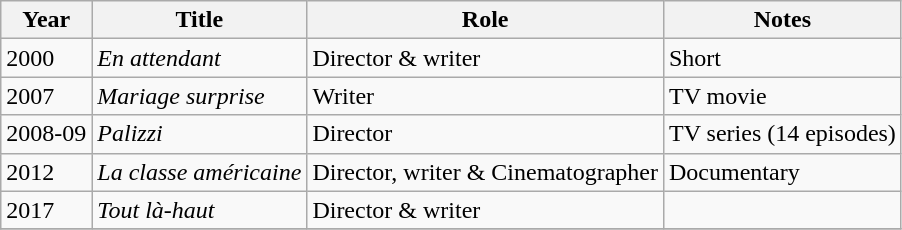<table class="wikitable sortable">
<tr>
<th>Year</th>
<th>Title</th>
<th>Role</th>
<th class="unsortable">Notes</th>
</tr>
<tr>
<td>2000</td>
<td><em>En attendant</em></td>
<td>Director & writer</td>
<td>Short</td>
</tr>
<tr>
<td>2007</td>
<td><em>Mariage surprise</em></td>
<td>Writer</td>
<td>TV movie</td>
</tr>
<tr>
<td>2008-09</td>
<td><em>Palizzi</em></td>
<td>Director</td>
<td>TV series (14 episodes)</td>
</tr>
<tr>
<td>2012</td>
<td><em>La classe américaine</em></td>
<td>Director, writer & Cinematographer</td>
<td>Documentary</td>
</tr>
<tr>
<td>2017</td>
<td><em>Tout là-haut</em></td>
<td>Director & writer</td>
<td></td>
</tr>
<tr>
</tr>
</table>
